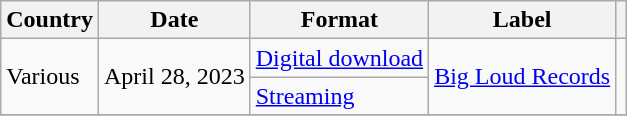<table class="wikitable">
<tr>
<th>Country</th>
<th>Date</th>
<th>Format</th>
<th>Label</th>
<th></th>
</tr>
<tr>
<td rowspan="2">Various</td>
<td rowspan="2">April 28, 2023</td>
<td><a href='#'>Digital download</a></td>
<td rowspan="2"><a href='#'>Big Loud Records</a></td>
<td rowspan="2"><br></td>
</tr>
<tr>
<td><a href='#'>Streaming</a></td>
</tr>
<tr>
</tr>
</table>
